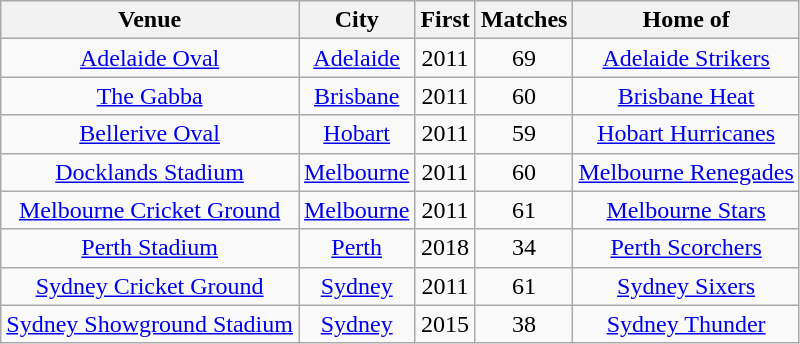<table class="wikitable sortable" style="text-align: center;">
<tr>
<th>Venue</th>
<th>City</th>
<th>First</th>
<th>Matches</th>
<th>Home of</th>
</tr>
<tr>
<td><a href='#'>Adelaide Oval</a></td>
<td><a href='#'>Adelaide</a></td>
<td>2011</td>
<td>69</td>
<td><a href='#'>Adelaide Strikers</a></td>
</tr>
<tr>
<td><a href='#'>The Gabba</a></td>
<td><a href='#'>Brisbane</a></td>
<td>2011</td>
<td>60</td>
<td><a href='#'>Brisbane Heat</a></td>
</tr>
<tr>
<td><a href='#'>Bellerive Oval</a></td>
<td><a href='#'>Hobart</a></td>
<td>2011</td>
<td>59</td>
<td><a href='#'>Hobart Hurricanes</a></td>
</tr>
<tr>
<td><a href='#'>Docklands Stadium</a></td>
<td><a href='#'>Melbourne</a></td>
<td>2011</td>
<td>60</td>
<td><a href='#'>Melbourne Renegades</a></td>
</tr>
<tr>
<td><a href='#'>Melbourne Cricket Ground</a></td>
<td><a href='#'>Melbourne</a></td>
<td>2011</td>
<td>61</td>
<td><a href='#'>Melbourne Stars</a></td>
</tr>
<tr>
<td><a href='#'>Perth Stadium</a></td>
<td><a href='#'>Perth</a></td>
<td>2018</td>
<td>34</td>
<td><a href='#'>Perth Scorchers</a></td>
</tr>
<tr>
<td><a href='#'>Sydney Cricket Ground</a></td>
<td><a href='#'>Sydney</a></td>
<td>2011</td>
<td>61</td>
<td><a href='#'>Sydney Sixers</a></td>
</tr>
<tr>
<td><a href='#'>Sydney Showground Stadium</a></td>
<td><a href='#'>Sydney</a></td>
<td>2015</td>
<td>38</td>
<td><a href='#'>Sydney Thunder</a></td>
</tr>
</table>
